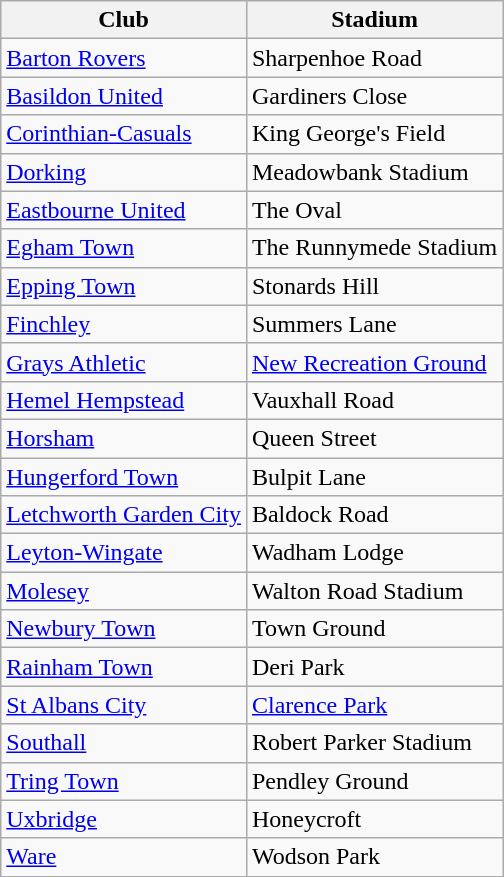<table class="wikitable sortable">
<tr>
<th>Club</th>
<th>Stadium</th>
</tr>
<tr>
<td><a href='#'>Barton Rovers</a></td>
<td>Sharpenhoe Road</td>
</tr>
<tr>
<td><a href='#'>Basildon United</a></td>
<td>Gardiners Close</td>
</tr>
<tr>
<td><a href='#'>Corinthian-Casuals</a></td>
<td>King George's Field</td>
</tr>
<tr>
<td><a href='#'>Dorking</a></td>
<td>Meadowbank Stadium</td>
</tr>
<tr>
<td><a href='#'>Eastbourne United</a></td>
<td>The Oval</td>
</tr>
<tr>
<td><a href='#'>Egham Town</a></td>
<td>The Runnymede Stadium</td>
</tr>
<tr>
<td><a href='#'>Epping Town</a></td>
<td>Stonards Hill</td>
</tr>
<tr>
<td><a href='#'>Finchley</a></td>
<td>Summers Lane</td>
</tr>
<tr>
<td><a href='#'>Grays Athletic</a></td>
<td><a href='#'>New Recreation Ground</a></td>
</tr>
<tr>
<td><a href='#'>Hemel Hempstead</a></td>
<td>Vauxhall Road</td>
</tr>
<tr>
<td><a href='#'>Horsham</a></td>
<td>Queen Street</td>
</tr>
<tr>
<td><a href='#'>Hungerford Town</a></td>
<td>Bulpit Lane</td>
</tr>
<tr>
<td><a href='#'>Letchworth Garden City</a></td>
<td>Baldock Road</td>
</tr>
<tr>
<td><a href='#'>Leyton-Wingate</a></td>
<td>Wadham Lodge</td>
</tr>
<tr>
<td><a href='#'>Molesey</a></td>
<td>Walton Road Stadium</td>
</tr>
<tr>
<td><a href='#'>Newbury Town</a></td>
<td>Town Ground</td>
</tr>
<tr>
<td><a href='#'>Rainham Town</a></td>
<td>Deri Park</td>
</tr>
<tr>
<td><a href='#'>St Albans City</a></td>
<td><a href='#'>Clarence Park</a></td>
</tr>
<tr>
<td><a href='#'>Southall</a></td>
<td>Robert Parker Stadium</td>
</tr>
<tr>
<td><a href='#'>Tring Town</a></td>
<td>Pendley Ground</td>
</tr>
<tr>
<td><a href='#'>Uxbridge</a></td>
<td>Honeycroft</td>
</tr>
<tr>
<td><a href='#'>Ware</a></td>
<td>Wodson Park</td>
</tr>
</table>
